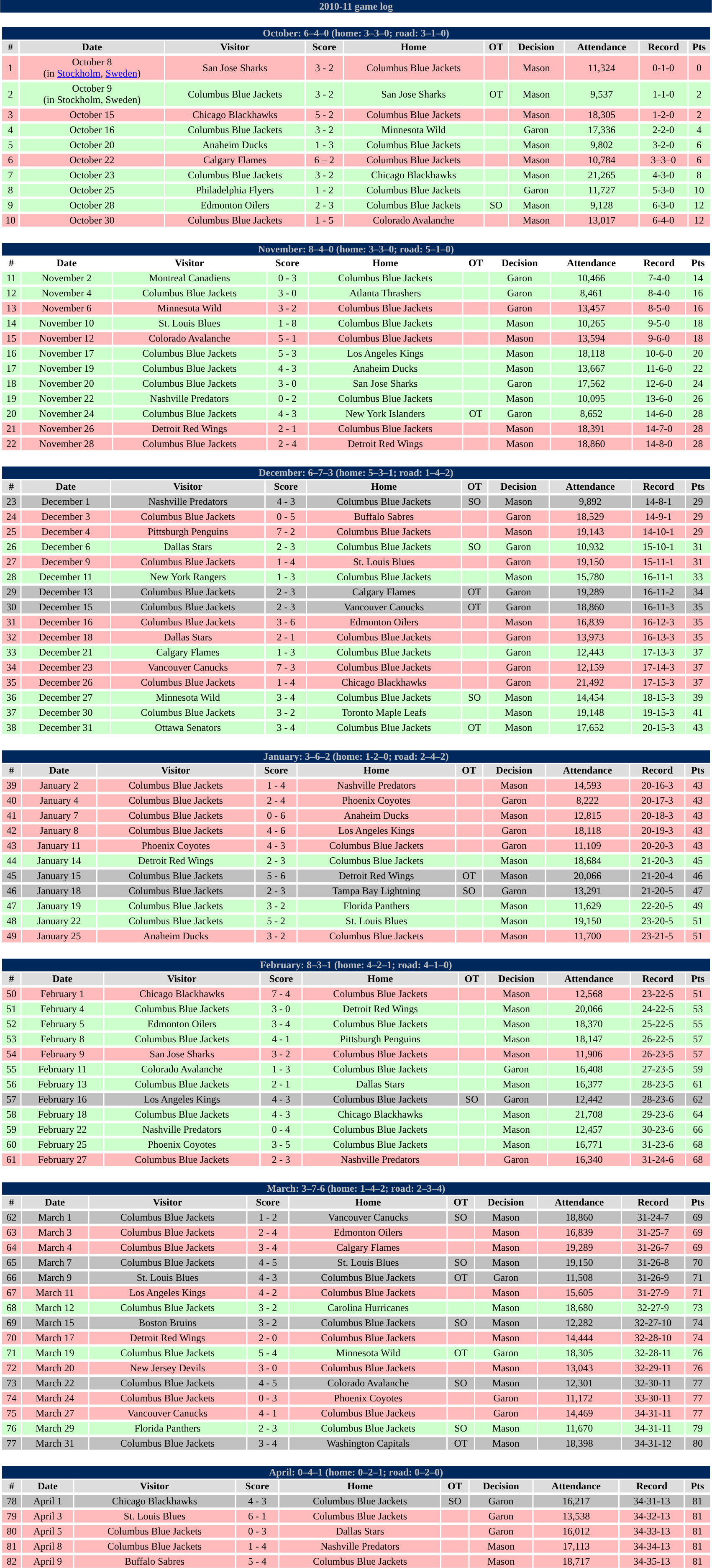<table class="toccolours" width=90% style="clear:both; margin:1.5em auto; text-align:center;">
<tr>
<th colspan=11 style="background:#00285D; color:silver;">2010-11 game log</th>
</tr>
<tr>
<td colspan=11><br><table class="toccolours collapsible collapsed" width=100%>
<tr>
<th colspan=11 style="background:#00285D; color:silver;">October: 6–4–0 (home: 3–3–0; road: 3–1–0)</th>
</tr>
<tr bgcolor="#dddddd">
<td><strong>#</strong></td>
<td><strong>Date</strong></td>
<td><strong>Visitor</strong></td>
<td><strong>Score</strong></td>
<td><strong>Home</strong></td>
<td><strong>OT</strong></td>
<td><strong>Decision</strong></td>
<td><strong>Attendance</strong></td>
<td><strong>Record</strong></td>
<td><strong>Pts</strong></td>
</tr>
<tr align="center">
</tr>
<tr bgcolor="#ffbbbb">
<td>1</td>
<td>October 8<br>(in <a href='#'>Stockholm</a>, <a href='#'>Sweden</a>)</td>
<td>San Jose Sharks</td>
<td>3 - 2</td>
<td>Columbus Blue Jackets</td>
<td></td>
<td>Mason</td>
<td>11,324</td>
<td>0-1-0</td>
<td>0</td>
</tr>
<tr align="center">
</tr>
<tr bgcolor="#ccffcc">
<td>2</td>
<td>October 9<br>(in Stockholm, Sweden)</td>
<td>Columbus Blue Jackets</td>
<td>3 - 2</td>
<td>San Jose Sharks</td>
<td>OT</td>
<td>Mason</td>
<td>9,537</td>
<td>1-1-0</td>
<td>2</td>
</tr>
<tr align="center">
</tr>
<tr bgcolor="#ffbbbb">
<td>3</td>
<td>October 15</td>
<td>Chicago Blackhawks</td>
<td>5 - 2</td>
<td>Columbus Blue Jackets</td>
<td></td>
<td>Mason</td>
<td>18,305</td>
<td>1-2-0</td>
<td>2</td>
</tr>
<tr align="center">
</tr>
<tr bgcolor="#ccffcc">
<td>4</td>
<td>October 16</td>
<td>Columbus Blue Jackets</td>
<td>3 - 2</td>
<td>Minnesota Wild</td>
<td></td>
<td>Garon</td>
<td>17,336</td>
<td>2-2-0</td>
<td>4</td>
</tr>
<tr align="center">
</tr>
<tr bgcolor="#ccffcc">
<td>5</td>
<td>October 20</td>
<td>Anaheim Ducks</td>
<td>1 - 3</td>
<td>Columbus Blue Jackets</td>
<td></td>
<td>Mason</td>
<td>9,802</td>
<td>3-2-0</td>
<td>6</td>
</tr>
<tr align="center">
</tr>
<tr bgcolor="#ffbbbb">
<td>6</td>
<td>October 22</td>
<td>Calgary Flames</td>
<td>6 – 2</td>
<td>Columbus Blue Jackets</td>
<td></td>
<td>Mason</td>
<td>10,784</td>
<td>3–3–0</td>
<td>6</td>
</tr>
<tr align="center">
</tr>
<tr bgcolor="#ccffcc">
<td>7</td>
<td>October 23</td>
<td>Columbus Blue Jackets</td>
<td>3 - 2</td>
<td>Chicago Blackhawks</td>
<td></td>
<td>Mason</td>
<td>21,265</td>
<td>4-3-0</td>
<td>8</td>
</tr>
<tr align="center">
</tr>
<tr bgcolor="#ccffcc">
<td>8</td>
<td>October 25</td>
<td>Philadelphia Flyers</td>
<td>1 - 2</td>
<td>Columbus Blue Jackets</td>
<td></td>
<td>Garon</td>
<td>11,727</td>
<td>5-3-0</td>
<td>10</td>
</tr>
<tr align="center">
</tr>
<tr bgcolor="#ccffcc">
<td>9</td>
<td>October 28</td>
<td>Edmonton Oilers</td>
<td>2 - 3</td>
<td>Columbus Blue Jackets</td>
<td>SO</td>
<td>Mason</td>
<td>9,128</td>
<td>6-3-0</td>
<td>12</td>
</tr>
<tr align="center">
</tr>
<tr bgcolor="#ffbbbb">
<td>10</td>
<td>October 30</td>
<td>Columbus Blue Jackets</td>
<td>1 - 5</td>
<td>Colorado Avalanche</td>
<td></td>
<td>Mason</td>
<td>13,017</td>
<td>6-4-0</td>
<td>12</td>
</tr>
</table>
</td>
</tr>
<tr>
<td colspan=11><br><table class="toccolours collapsible collapsed" width=100%>
<tr>
<th colspan=11 style="background:#00285D; color:silver;">November: 8–4–0 (home: 3–3–0; road: 5–1–0)</th>
</tr>
<tr>
<td><strong>#</strong></td>
<td><strong>Date</strong></td>
<td><strong>Visitor</strong></td>
<td><strong>Score</strong></td>
<td><strong>Home</strong></td>
<td><strong>OT</strong></td>
<td><strong>Decision</strong></td>
<td><strong>Attendance</strong></td>
<td><strong>Record</strong></td>
<td><strong>Pts</strong></td>
</tr>
<tr align="center">
</tr>
<tr bgcolor="#ccffcc">
<td>11</td>
<td>November 2</td>
<td>Montreal Canadiens</td>
<td>0 - 3</td>
<td>Columbus Blue Jackets</td>
<td></td>
<td>Garon</td>
<td>10,466</td>
<td>7-4-0</td>
<td>14</td>
</tr>
<tr align="center">
</tr>
<tr bgcolor="#ccffcc">
<td>12</td>
<td>November 4</td>
<td>Columbus Blue Jackets</td>
<td>3 - 0</td>
<td>Atlanta Thrashers</td>
<td></td>
<td>Garon</td>
<td>8,461</td>
<td>8-4-0</td>
<td>16</td>
</tr>
<tr align="center">
</tr>
<tr bgcolor="#ffbbbb">
<td>13</td>
<td>November 6</td>
<td>Minnesota Wild</td>
<td>3 - 2</td>
<td>Columbus Blue Jackets</td>
<td></td>
<td>Garon</td>
<td>13,457</td>
<td>8-5-0</td>
<td>16</td>
</tr>
<tr align="center">
</tr>
<tr bgcolor="#ccffcc">
<td>14</td>
<td>November 10</td>
<td>St. Louis Blues</td>
<td>1 - 8</td>
<td>Columbus Blue Jackets</td>
<td></td>
<td>Mason</td>
<td>10,265</td>
<td>9-5-0</td>
<td>18</td>
</tr>
<tr align="center">
</tr>
<tr bgcolor="#ffbbbb">
<td>15</td>
<td>November 12</td>
<td>Colorado Avalanche</td>
<td>5 - 1</td>
<td>Columbus Blue Jackets</td>
<td></td>
<td>Mason</td>
<td>13,594</td>
<td>9-6-0</td>
<td>18</td>
</tr>
<tr align="center">
</tr>
<tr bgcolor="#ccffcc">
<td>16</td>
<td>November 17</td>
<td>Columbus Blue Jackets</td>
<td>5 - 3</td>
<td>Los Angeles Kings</td>
<td></td>
<td>Mason</td>
<td>18,118</td>
<td>10-6-0</td>
<td>20</td>
</tr>
<tr align="center">
</tr>
<tr bgcolor="#ccffcc">
<td>17</td>
<td>November 19</td>
<td>Columbus Blue Jackets</td>
<td>4 - 3</td>
<td>Anaheim Ducks</td>
<td></td>
<td>Mason</td>
<td>13,667</td>
<td>11-6-0</td>
<td>22</td>
</tr>
<tr align="center">
</tr>
<tr bgcolor="#ccffcc">
<td>18</td>
<td>November 20</td>
<td>Columbus Blue Jackets</td>
<td>3 - 0</td>
<td>San Jose Sharks</td>
<td></td>
<td>Garon</td>
<td>17,562</td>
<td>12-6-0</td>
<td>24</td>
</tr>
<tr align="center">
</tr>
<tr bgcolor="#ccffcc">
<td>19</td>
<td>November 22</td>
<td>Nashville Predators</td>
<td>0 - 2</td>
<td>Columbus Blue Jackets</td>
<td></td>
<td>Mason</td>
<td>10,095</td>
<td>13-6-0</td>
<td>26</td>
</tr>
<tr align="center">
</tr>
<tr bgcolor="#ccffcc">
<td>20</td>
<td>November 24</td>
<td>Columbus Blue Jackets</td>
<td>4 - 3</td>
<td>New York Islanders</td>
<td>OT</td>
<td>Garon</td>
<td>8,652</td>
<td>14-6-0</td>
<td>28</td>
</tr>
<tr align="center">
</tr>
<tr bgcolor="#ffbbbb">
<td>21</td>
<td>November 26</td>
<td>Detroit Red Wings</td>
<td>2 - 1</td>
<td>Columbus Blue Jackets</td>
<td></td>
<td>Mason</td>
<td>18,391</td>
<td>14-7-0</td>
<td>28</td>
</tr>
<tr align="center">
</tr>
<tr bgcolor="#ffbbbb">
<td>22</td>
<td>November 28</td>
<td>Columbus Blue Jackets</td>
<td>2 - 4</td>
<td>Detroit Red Wings</td>
<td></td>
<td>Mason</td>
<td>18,860</td>
<td>14-8-0</td>
<td>28</td>
</tr>
</table>
</td>
</tr>
<tr>
<td colspan=11><br><table class="toccolours collapsible collapsed" width=100%>
<tr>
<th colspan=11 style="background:#00285D; color:silver;">December: 6–7–3 (home: 5–3–1; road: 1–4–2)</th>
</tr>
<tr bgcolor="#dddddd">
<td><strong>#</strong></td>
<td><strong>Date</strong></td>
<td><strong>Visitor</strong></td>
<td><strong>Score</strong></td>
<td><strong>Home</strong></td>
<td><strong>OT</strong></td>
<td><strong>Decision</strong></td>
<td><strong>Attendance</strong></td>
<td><strong>Record</strong></td>
<td><strong>Pts</strong></td>
</tr>
<tr align="center">
</tr>
<tr bgcolor=silver>
<td>23</td>
<td>December 1</td>
<td>Nashville Predators</td>
<td>4 - 3</td>
<td>Columbus Blue Jackets</td>
<td>SO</td>
<td>Mason</td>
<td>9,892</td>
<td>14-8-1</td>
<td>29</td>
</tr>
<tr align="center">
</tr>
<tr bgcolor="#ffbbbb">
<td>24</td>
<td>December 3</td>
<td>Columbus Blue Jackets</td>
<td>0 - 5</td>
<td>Buffalo Sabres</td>
<td></td>
<td>Garon</td>
<td>18,529</td>
<td>14-9-1</td>
<td>29</td>
</tr>
<tr align="center">
</tr>
<tr bgcolor="#ffbbbb">
<td>25</td>
<td>December 4</td>
<td>Pittsburgh Penguins</td>
<td>7 - 2</td>
<td>Columbus Blue Jackets</td>
<td></td>
<td>Mason</td>
<td>19,143</td>
<td>14-10-1</td>
<td>29</td>
</tr>
<tr align="center">
</tr>
<tr bgcolor="#ccffcc">
<td>26</td>
<td>December 6</td>
<td>Dallas Stars</td>
<td>2 - 3</td>
<td>Columbus Blue Jackets</td>
<td>SO</td>
<td>Garon</td>
<td>10,932</td>
<td>15-10-1</td>
<td>31</td>
</tr>
<tr align="center">
</tr>
<tr bgcolor="#ffbbbb">
<td>27</td>
<td>December 9</td>
<td>Columbus Blue Jackets</td>
<td>1 - 4</td>
<td>St. Louis Blues</td>
<td></td>
<td>Garon</td>
<td>19,150</td>
<td>15-11-1</td>
<td>31</td>
</tr>
<tr align="center">
</tr>
<tr bgcolor="#ccffcc">
<td>28</td>
<td>December 11</td>
<td>New York Rangers</td>
<td>1 - 3</td>
<td>Columbus Blue Jackets</td>
<td></td>
<td>Mason</td>
<td>15,780</td>
<td>16-11-1</td>
<td>33</td>
</tr>
<tr align="center">
</tr>
<tr bgcolor="silver">
<td>29</td>
<td>December 13</td>
<td>Columbus Blue Jackets</td>
<td>2 - 3</td>
<td>Calgary Flames</td>
<td>OT</td>
<td>Garon</td>
<td>19,289</td>
<td>16-11-2</td>
<td>34</td>
</tr>
<tr align="center">
</tr>
<tr bgcolor="silver">
<td>30</td>
<td>December 15</td>
<td>Columbus Blue Jackets</td>
<td>2 - 3</td>
<td>Vancouver Canucks</td>
<td>OT</td>
<td>Garon</td>
<td>18,860</td>
<td>16-11-3</td>
<td>35</td>
</tr>
<tr align="center">
</tr>
<tr bgcolor="#ffbbbb">
<td>31</td>
<td>December 16</td>
<td>Columbus Blue Jackets</td>
<td>3 - 6</td>
<td>Edmonton Oilers</td>
<td></td>
<td>Mason</td>
<td>16,839</td>
<td>16-12-3</td>
<td>35</td>
</tr>
<tr align="center">
</tr>
<tr bgcolor="#ffbbbb">
<td>32</td>
<td>December 18</td>
<td>Dallas Stars</td>
<td>2 - 1</td>
<td>Columbus Blue Jackets</td>
<td></td>
<td>Garon</td>
<td>13,973</td>
<td>16-13-3</td>
<td>35</td>
</tr>
<tr align="center">
</tr>
<tr bgcolor="#ccffcc">
<td>33</td>
<td>December 21</td>
<td>Calgary Flames</td>
<td>1 - 3</td>
<td>Columbus Blue Jackets</td>
<td></td>
<td>Garon</td>
<td>12,443</td>
<td>17-13-3</td>
<td>37</td>
</tr>
<tr align="center">
</tr>
<tr bgcolor="#ffbbbb">
<td>34</td>
<td>December 23</td>
<td>Vancouver Canucks</td>
<td>7 - 3</td>
<td>Columbus Blue Jackets</td>
<td></td>
<td>Garon</td>
<td>12,159</td>
<td>17-14-3</td>
<td>37</td>
</tr>
<tr align="center">
</tr>
<tr bgcolor="#ffbbbb">
<td>35</td>
<td>December 26</td>
<td>Columbus Blue Jackets</td>
<td>1 - 4</td>
<td>Chicago Blackhawks</td>
<td></td>
<td>Garon</td>
<td>21,492</td>
<td>17-15-3</td>
<td>37</td>
</tr>
<tr align="center">
</tr>
<tr bgcolor="#ccffcc">
<td>36</td>
<td>December 27</td>
<td>Minnesota Wild</td>
<td>3 - 4</td>
<td>Columbus Blue Jackets</td>
<td>SO</td>
<td>Mason</td>
<td>14,454</td>
<td>18-15-3</td>
<td>39</td>
</tr>
<tr align="center">
</tr>
<tr bgcolor="#ccffcc">
<td>37</td>
<td>December 30</td>
<td>Columbus Blue Jackets</td>
<td>3 - 2</td>
<td>Toronto Maple Leafs</td>
<td></td>
<td>Mason</td>
<td>19,148</td>
<td>19-15-3</td>
<td>41</td>
</tr>
<tr align="center">
</tr>
<tr bgcolor="#ccffcc">
<td>38</td>
<td>December 31</td>
<td>Ottawa Senators</td>
<td>3 - 4</td>
<td>Columbus Blue Jackets</td>
<td>OT</td>
<td>Mason</td>
<td>17,652</td>
<td>20-15-3</td>
<td>43</td>
</tr>
</table>
</td>
</tr>
<tr>
<td colspan=11><br><table class="toccolours collapsible collapsed" width=100%>
<tr>
<th colspan=11 style="background:#00285D; color:silver;">January: 3–6–2 (home: 1-2–0; road: 2–4–2)</th>
</tr>
<tr bgcolor="#dddddd">
<td><strong>#</strong></td>
<td><strong>Date</strong></td>
<td><strong>Visitor</strong></td>
<td><strong>Score</strong></td>
<td><strong>Home</strong></td>
<td><strong>OT</strong></td>
<td><strong>Decision</strong></td>
<td><strong>Attendance</strong></td>
<td><strong>Record</strong></td>
<td><strong>Pts</strong></td>
</tr>
<tr align="center">
</tr>
<tr bgcolor="#ffbbbb">
<td>39</td>
<td>January 2</td>
<td>Columbus Blue Jackets</td>
<td>1 - 4</td>
<td>Nashville Predators</td>
<td></td>
<td>Mason</td>
<td>14,593</td>
<td>20-16-3</td>
<td>43</td>
</tr>
<tr align="center">
</tr>
<tr bgcolor="#ffbbbb">
<td>40</td>
<td>January 4</td>
<td>Columbus Blue Jackets</td>
<td>2 - 4</td>
<td>Phoenix Coyotes</td>
<td></td>
<td>Garon</td>
<td>8,222</td>
<td>20-17-3</td>
<td>43</td>
</tr>
<tr align="center">
</tr>
<tr bgcolor="#ffbbbb">
<td>41</td>
<td>January 7</td>
<td>Columbus Blue Jackets</td>
<td>0 - 6</td>
<td>Anaheim Ducks</td>
<td></td>
<td>Mason</td>
<td>12,815</td>
<td>20-18-3</td>
<td>43</td>
</tr>
<tr align="center">
</tr>
<tr bgcolor="#ffbbbb">
<td>42</td>
<td>January 8</td>
<td>Columbus Blue Jackets</td>
<td>4 - 6</td>
<td>Los Angeles Kings</td>
<td></td>
<td>Garon</td>
<td>18,118</td>
<td>20-19-3</td>
<td>43</td>
</tr>
<tr align="center">
</tr>
<tr bgcolor="#ffbbbb">
<td>43</td>
<td>January 11</td>
<td>Phoenix Coyotes</td>
<td>4 - 3</td>
<td>Columbus Blue Jackets</td>
<td></td>
<td>Garon</td>
<td>11,109</td>
<td>20-20-3</td>
<td>43</td>
</tr>
<tr align="center">
</tr>
<tr bgcolor="#ccffcc">
<td>44</td>
<td>January 14</td>
<td>Detroit Red Wings</td>
<td>2 - 3</td>
<td>Columbus Blue Jackets</td>
<td></td>
<td>Mason</td>
<td>18,684</td>
<td>21-20-3</td>
<td>45</td>
</tr>
<tr align="center">
</tr>
<tr bgcolor="silver">
<td>45</td>
<td>January 15</td>
<td>Columbus Blue Jackets</td>
<td>5 - 6</td>
<td>Detroit Red Wings</td>
<td>OT</td>
<td>Mason</td>
<td>20,066</td>
<td>21-20-4</td>
<td>46</td>
</tr>
<tr align="center">
</tr>
<tr bgcolor="silver">
<td>46</td>
<td>January 18</td>
<td>Columbus Blue Jackets</td>
<td>2 - 3</td>
<td>Tampa Bay Lightning</td>
<td>SO</td>
<td>Garon</td>
<td>13,291</td>
<td>21-20-5</td>
<td>47</td>
</tr>
<tr align="center">
</tr>
<tr bgcolor="#ccffcc">
<td>47</td>
<td>January 19</td>
<td>Columbus Blue Jackets</td>
<td>3 - 2</td>
<td>Florida Panthers</td>
<td></td>
<td>Mason</td>
<td>11,629</td>
<td>22-20-5</td>
<td>49</td>
</tr>
<tr align="center">
</tr>
<tr bgcolor="#ccffcc">
<td>48</td>
<td>January 22</td>
<td>Columbus Blue Jackets</td>
<td>5 - 2</td>
<td>St. Louis Blues</td>
<td></td>
<td>Mason</td>
<td>19,150</td>
<td>23-20-5</td>
<td>51</td>
</tr>
<tr align="center">
</tr>
<tr bgcolor="#ffbbbb">
<td>49</td>
<td>January 25</td>
<td>Anaheim Ducks</td>
<td>3 - 2</td>
<td>Columbus Blue Jackets</td>
<td></td>
<td>Mason</td>
<td>11,700</td>
<td>23-21-5</td>
<td>51</td>
</tr>
</table>
</td>
</tr>
<tr>
<td colspan=11><br><table class="toccolours collapsible collapsed" width=100%>
<tr>
<th colspan=11 style="background:#00285D; color:silver;">February: 8–3–1 (home: 4–2–1; road: 4–1–0)</th>
</tr>
<tr bgcolor="#dddddd">
<td><strong>#</strong></td>
<td><strong>Date</strong></td>
<td><strong>Visitor</strong></td>
<td><strong>Score</strong></td>
<td><strong>Home</strong></td>
<td><strong>OT</strong></td>
<td><strong>Decision</strong></td>
<td><strong>Attendance</strong></td>
<td><strong>Record</strong></td>
<td><strong>Pts</strong></td>
</tr>
<tr align="center">
</tr>
<tr bgcolor="#ffbbbb">
<td>50</td>
<td>February 1</td>
<td>Chicago Blackhawks</td>
<td>7 - 4</td>
<td>Columbus Blue Jackets</td>
<td></td>
<td>Mason</td>
<td>12,568</td>
<td>23-22-5</td>
<td>51</td>
</tr>
<tr align="center">
</tr>
<tr bgcolor="#ccffcc">
<td>51</td>
<td>February 4</td>
<td>Columbus Blue Jackets</td>
<td>3 - 0</td>
<td>Detroit Red Wings</td>
<td></td>
<td>Mason</td>
<td>20,066</td>
<td>24-22-5</td>
<td>53</td>
</tr>
<tr align="center">
</tr>
<tr bgcolor="#ccffcc">
<td>52</td>
<td>February 5</td>
<td>Edmonton Oilers</td>
<td>3 - 4</td>
<td>Columbus Blue Jackets</td>
<td></td>
<td>Mason</td>
<td>18,370</td>
<td>25-22-5</td>
<td>55</td>
</tr>
<tr align="center">
</tr>
<tr bgcolor="#ccffcc">
<td>53</td>
<td>February 8</td>
<td>Columbus Blue Jackets</td>
<td>4 - 1</td>
<td>Pittsburgh Penguins</td>
<td></td>
<td>Mason</td>
<td>18,147</td>
<td>26-22-5</td>
<td>57</td>
</tr>
<tr align="center">
</tr>
<tr bgcolor="#ffbbbb">
<td>54</td>
<td>February 9</td>
<td>San Jose Sharks</td>
<td>3 - 2</td>
<td>Columbus Blue Jackets</td>
<td></td>
<td>Mason</td>
<td>11,906</td>
<td>26-23-5</td>
<td>57</td>
</tr>
<tr align="center">
</tr>
<tr bgcolor="#ccffcc">
<td>55</td>
<td>February 11</td>
<td>Colorado Avalanche</td>
<td>1 - 3</td>
<td>Columbus Blue Jackets</td>
<td></td>
<td>Garon</td>
<td>16,408</td>
<td>27-23-5</td>
<td>59</td>
</tr>
<tr align="center">
</tr>
<tr bgcolor="#ccffcc">
<td>56</td>
<td>February 13</td>
<td>Columbus Blue Jackets</td>
<td>2 - 1</td>
<td>Dallas Stars</td>
<td></td>
<td>Mason</td>
<td>16,377</td>
<td>28-23-5</td>
<td>61</td>
</tr>
<tr align="center">
</tr>
<tr bgcolor="silver">
<td>57</td>
<td>February 16</td>
<td>Los Angeles Kings</td>
<td>4 - 3</td>
<td>Columbus Blue Jackets</td>
<td>SO</td>
<td>Garon</td>
<td>12,442</td>
<td>28-23-6</td>
<td>62</td>
</tr>
<tr align="center">
</tr>
<tr bgcolor="#ccffcc">
<td>58</td>
<td>February 18</td>
<td>Columbus Blue Jackets</td>
<td>4 - 3</td>
<td>Chicago Blackhawks</td>
<td></td>
<td>Mason</td>
<td>21,708</td>
<td>29-23-6</td>
<td>64</td>
</tr>
<tr align="center">
</tr>
<tr bgcolor="#ccffcc">
<td>59</td>
<td>February 22</td>
<td>Nashville Predators</td>
<td>0 - 4</td>
<td>Columbus Blue Jackets</td>
<td></td>
<td>Mason</td>
<td>12,457</td>
<td>30-23-6</td>
<td>66</td>
</tr>
<tr align="center">
</tr>
<tr bgcolor="#ccffcc">
<td>60</td>
<td>February 25</td>
<td>Phoenix Coyotes</td>
<td>3 - 5</td>
<td>Columbus Blue Jackets</td>
<td></td>
<td>Mason</td>
<td>16,771</td>
<td>31-23-6</td>
<td>68</td>
</tr>
<tr align="center">
</tr>
<tr bgcolor="#ffbbbb">
<td>61</td>
<td>February 27</td>
<td>Columbus Blue Jackets</td>
<td>2 - 3</td>
<td>Nashville Predators</td>
<td></td>
<td>Garon</td>
<td>16,340</td>
<td>31-24-6</td>
<td>68</td>
</tr>
</table>
</td>
</tr>
<tr>
<td colspan=11><br><table class="toccolours collapsible collapsed" width=100%>
<tr>
<th colspan=11 style="background:#00285D; color:silver;">March: 3–7-6 (home: 1–4–2; road: 2–3–4)</th>
</tr>
<tr bgcolor="#dddddd">
<td><strong>#</strong></td>
<td><strong>Date</strong></td>
<td><strong>Visitor</strong></td>
<td><strong>Score</strong></td>
<td><strong>Home</strong></td>
<td><strong>OT</strong></td>
<td><strong>Decision</strong></td>
<td><strong>Attendance</strong></td>
<td><strong>Record</strong></td>
<td><strong>Pts</strong></td>
</tr>
<tr align="center">
</tr>
<tr bgcolor="silver">
<td>62</td>
<td>March 1</td>
<td>Columbus Blue Jackets</td>
<td>1 - 2</td>
<td>Vancouver Canucks</td>
<td>SO</td>
<td>Mason</td>
<td>18,860</td>
<td>31-24-7</td>
<td>69</td>
</tr>
<tr align="center">
</tr>
<tr bgcolor="#ffbbbb">
<td>63</td>
<td>March 3</td>
<td>Columbus Blue Jackets</td>
<td>2 - 4</td>
<td>Edmonton Oilers</td>
<td></td>
<td>Mason</td>
<td>16,839</td>
<td>31-25-7</td>
<td>69</td>
</tr>
<tr align="center">
</tr>
<tr bgcolor="#ffbbbb">
<td>64</td>
<td>March 4</td>
<td>Columbus Blue Jackets</td>
<td>3 - 4</td>
<td>Calgary Flames</td>
<td></td>
<td>Mason</td>
<td>19,289</td>
<td>31-26-7</td>
<td>69</td>
</tr>
<tr align="center">
</tr>
<tr bgcolor="silver">
<td>65</td>
<td>March 7</td>
<td>Columbus Blue Jackets</td>
<td>4 - 5</td>
<td>St. Louis Blues</td>
<td>SO</td>
<td>Mason</td>
<td>19,150</td>
<td>31-26-8</td>
<td>70</td>
</tr>
<tr align="center">
</tr>
<tr bgcolor="silver">
<td>66</td>
<td>March 9</td>
<td>St. Louis Blues</td>
<td>4 - 3</td>
<td>Columbus Blue Jackets</td>
<td>OT</td>
<td>Garon</td>
<td>11,508</td>
<td>31-26-9</td>
<td>71</td>
</tr>
<tr align="center">
</tr>
<tr bgcolor="#ffbbbb">
<td>67</td>
<td>March 11</td>
<td>Los Angeles Kings</td>
<td>4 - 2</td>
<td>Columbus Blue Jackets</td>
<td></td>
<td>Mason</td>
<td>15,605</td>
<td>31-27-9</td>
<td>71</td>
</tr>
<tr align="center">
</tr>
<tr bgcolor="#ccffcc">
<td>68</td>
<td>March 12</td>
<td>Columbus Blue Jackets</td>
<td>3 - 2</td>
<td>Carolina Hurricanes</td>
<td></td>
<td>Mason</td>
<td>18,680</td>
<td>32-27-9</td>
<td>73</td>
</tr>
<tr align="center">
</tr>
<tr bgcolor="silver">
<td>69</td>
<td>March 15</td>
<td>Boston Bruins</td>
<td>3 - 2</td>
<td>Columbus Blue Jackets</td>
<td>SO</td>
<td>Mason</td>
<td>12,282</td>
<td>32-27-10</td>
<td>74</td>
</tr>
<tr align="center">
</tr>
<tr bgcolor="#ffbbbb">
<td>70</td>
<td>March 17</td>
<td>Detroit Red Wings</td>
<td>2 - 0</td>
<td>Columbus Blue Jackets</td>
<td></td>
<td>Mason</td>
<td>14,444</td>
<td>32-28-10</td>
<td>74</td>
</tr>
<tr align="center">
</tr>
<tr bgcolor="#ccffcc">
<td>71</td>
<td>March 19</td>
<td>Columbus Blue Jackets</td>
<td>5 - 4</td>
<td>Minnesota Wild</td>
<td>OT</td>
<td>Garon</td>
<td>18,305</td>
<td>32-28-11</td>
<td>76</td>
</tr>
<tr align="center">
</tr>
<tr bgcolor="#ffbbbb">
<td>72</td>
<td>March 20</td>
<td>New Jersey Devils</td>
<td>3 - 0</td>
<td>Columbus Blue Jackets</td>
<td></td>
<td>Mason</td>
<td>13,043</td>
<td>32-29-11</td>
<td>76</td>
</tr>
<tr align="center">
</tr>
<tr bgcolor="silver">
<td>73</td>
<td>March 22</td>
<td>Columbus Blue Jackets</td>
<td>4 - 5</td>
<td>Colorado Avalanche</td>
<td>SO</td>
<td>Mason</td>
<td>12,301</td>
<td>32-30-11</td>
<td>77</td>
</tr>
<tr align="center">
</tr>
<tr bgcolor="#ffbbbb">
<td>74</td>
<td>March 24</td>
<td>Columbus Blue Jackets</td>
<td>0 - 3</td>
<td>Phoenix Coyotes</td>
<td></td>
<td>Garon</td>
<td>11,172</td>
<td>33-30-11</td>
<td>77</td>
</tr>
<tr align="center">
</tr>
<tr bgcolor="#ffbbbb">
<td>75</td>
<td>March 27</td>
<td>Vancouver Canucks</td>
<td>4 - 1</td>
<td>Columbus Blue Jackets</td>
<td></td>
<td>Garon</td>
<td>14,469</td>
<td>34-31-11</td>
<td>77</td>
</tr>
<tr align="center">
</tr>
<tr bgcolor="#ccffcc">
<td>76</td>
<td>March 29</td>
<td>Florida Panthers</td>
<td>2 - 3</td>
<td>Columbus Blue Jackets</td>
<td>SO</td>
<td>Mason</td>
<td>11,670</td>
<td>34-31-11</td>
<td>79</td>
</tr>
<tr align="center">
</tr>
<tr bgcolor="silver">
<td>77</td>
<td>March 31</td>
<td>Columbus Blue Jackets</td>
<td>3 - 4</td>
<td>Washington Capitals</td>
<td>OT</td>
<td>Mason</td>
<td>18,398</td>
<td>34-31-12</td>
<td>80</td>
</tr>
</table>
</td>
</tr>
<tr>
<td colspan=11><br><table class="toccolours collapsible collapsed" width=100%>
<tr>
<th colspan=11 style="background:#00285D; color:silver;">April: 0–4–1 (home: 0–2–1; road: 0–2–0)</th>
</tr>
<tr bgcolor="#dddddd">
<td><strong>#</strong></td>
<td><strong>Date</strong></td>
<td><strong>Visitor</strong></td>
<td><strong>Score</strong></td>
<td><strong>Home</strong></td>
<td><strong>OT</strong></td>
<td><strong>Decision</strong></td>
<td><strong>Attendance</strong></td>
<td><strong>Record</strong></td>
<td><strong>Pts</strong></td>
</tr>
<tr align="center">
</tr>
<tr bgcolor="silver">
<td>78</td>
<td>April 1</td>
<td>Chicago Blackhawks</td>
<td>4 - 3</td>
<td>Columbus Blue Jackets</td>
<td>SO</td>
<td>Garon</td>
<td>16,217</td>
<td>34-31-13</td>
<td>81</td>
</tr>
<tr align="center">
</tr>
<tr bgcolor="#ffbbbb">
<td>79</td>
<td>April 3</td>
<td>St. Louis Blues</td>
<td>6 - 1</td>
<td>Columbus Blue Jackets</td>
<td></td>
<td>Garon</td>
<td>13,538</td>
<td>34-32-13</td>
<td>81</td>
</tr>
<tr align="center">
</tr>
<tr bgcolor="#ffbbbb">
<td>80</td>
<td>April 5</td>
<td>Columbus Blue Jackets</td>
<td>0 - 3</td>
<td>Dallas Stars</td>
<td></td>
<td>Garon</td>
<td>16,012</td>
<td>34-33-13</td>
<td>81</td>
</tr>
<tr align="center">
</tr>
<tr bgcolor="#ffbbbb">
<td>81</td>
<td>April 8</td>
<td>Columbus Blue Jackets</td>
<td>1 - 4</td>
<td>Nashville Predators</td>
<td></td>
<td>Mason</td>
<td>17,113</td>
<td>34-34-13</td>
<td>81</td>
</tr>
<tr align="center">
</tr>
<tr bgcolor="#ffbbbb">
<td>82</td>
<td>April 9</td>
<td>Buffalo Sabres</td>
<td>5 - 4</td>
<td>Columbus Blue Jackets</td>
<td></td>
<td>Mason</td>
<td>18,717</td>
<td>34-35-13</td>
<td>81</td>
</tr>
</table>
</td>
</tr>
</table>
